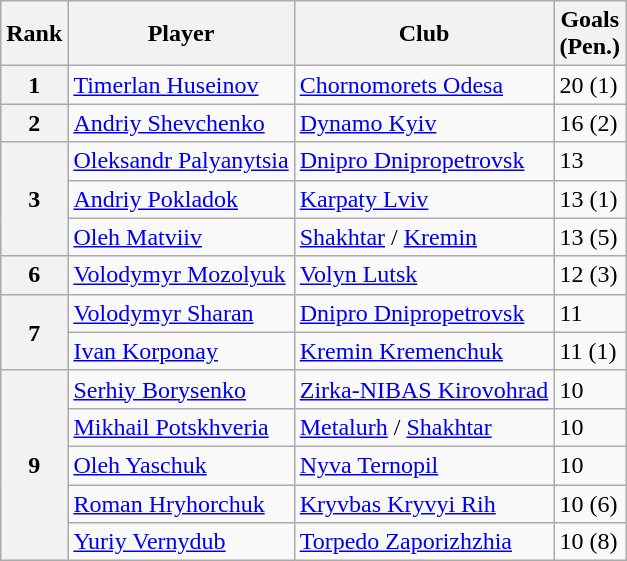<table class="wikitable">
<tr>
<th>Rank</th>
<th>Player</th>
<th>Club</th>
<th>Goals<br>(Pen.)</th>
</tr>
<tr>
<th>1</th>
<td style="text-align:left;"> <a href='#'>Timerlan Huseinov</a></td>
<td style="text-align:left;"><a href='#'>Chornomorets Odesa</a></td>
<td>20 (1)</td>
</tr>
<tr>
<th>2</th>
<td style="text-align:left;"> <a href='#'>Andriy Shevchenko</a></td>
<td style="text-align:left;"><a href='#'>Dynamo Kyiv</a></td>
<td>16 (2)</td>
</tr>
<tr>
<th rowspan=3>3</th>
<td style="text-align:left;"> <a href='#'>Oleksandr Palyanytsia</a></td>
<td style="text-align:left;"><a href='#'>Dnipro Dnipropetrovsk</a></td>
<td>13</td>
</tr>
<tr>
<td style="text-align:left;"> <a href='#'>Andriy Pokladok</a></td>
<td style="text-align:left;"><a href='#'>Karpaty Lviv</a></td>
<td>13 (1)</td>
</tr>
<tr>
<td style="text-align:left;"> <a href='#'>Oleh Matviiv</a></td>
<td style="text-align:left;"><a href='#'>Shakhtar</a> / <a href='#'>Kremin</a></td>
<td>13 (5)</td>
</tr>
<tr>
<th>6</th>
<td style="text-align:left;"> <a href='#'>Volodymyr Mozolyuk</a></td>
<td style="text-align:left;"><a href='#'>Volyn Lutsk</a></td>
<td>12 (3)</td>
</tr>
<tr>
<th rowspan=2>7</th>
<td style="text-align:left;"> <a href='#'>Volodymyr Sharan</a></td>
<td style="text-align:left;"><a href='#'>Dnipro Dnipropetrovsk</a></td>
<td>11</td>
</tr>
<tr>
<td style="text-align:left;"> <a href='#'>Ivan Korponay</a></td>
<td style="text-align:left;"><a href='#'>Kremin Kremenchuk</a></td>
<td>11 (1)</td>
</tr>
<tr>
<th rowspan=5>9</th>
<td style="text-align:left;"> <a href='#'>Serhiy Borysenko</a></td>
<td style="text-align:left;"><a href='#'>Zirka-NIBAS Kirovohrad</a></td>
<td>10</td>
</tr>
<tr>
<td style="text-align:left;"> <a href='#'>Mikhail Potskhveria</a></td>
<td style="text-align:left;"><a href='#'>Metalurh</a> / <a href='#'>Shakhtar</a></td>
<td>10</td>
</tr>
<tr>
<td style="text-align:left;"> <a href='#'>Oleh Yaschuk</a></td>
<td style="text-align:left;"><a href='#'>Nyva Ternopil</a></td>
<td>10</td>
</tr>
<tr>
<td style="text-align:left;"> <a href='#'>Roman Hryhorchuk</a></td>
<td style="text-align:left;"><a href='#'>Kryvbas Kryvyi Rih</a></td>
<td>10 (6)</td>
</tr>
<tr>
<td style="text-align:left;"> <a href='#'>Yuriy Vernydub</a></td>
<td style="text-align:left;"><a href='#'>Torpedo Zaporizhzhia</a></td>
<td>10 (8)</td>
</tr>
</table>
